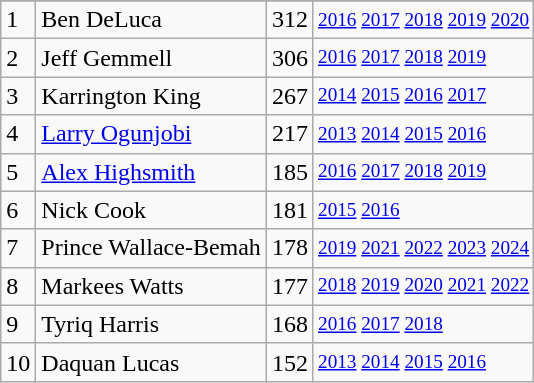<table class="wikitable">
<tr>
</tr>
<tr>
<td>1</td>
<td>Ben DeLuca</td>
<td>312</td>
<td style="font-size:80%;"><a href='#'>2016</a> <a href='#'>2017</a> <a href='#'>2018</a> <a href='#'>2019</a> <a href='#'>2020</a></td>
</tr>
<tr>
<td>2</td>
<td>Jeff Gemmell</td>
<td>306</td>
<td style="font-size:80%;"><a href='#'>2016</a> <a href='#'>2017</a> <a href='#'>2018</a> <a href='#'>2019</a></td>
</tr>
<tr>
<td>3</td>
<td>Karrington King</td>
<td>267</td>
<td style="font-size:80%;"><a href='#'>2014</a> <a href='#'>2015</a> <a href='#'>2016</a> <a href='#'>2017</a></td>
</tr>
<tr>
<td>4</td>
<td><a href='#'>Larry Ogunjobi</a></td>
<td>217</td>
<td style="font-size:80%;"><a href='#'>2013</a> <a href='#'>2014</a> <a href='#'>2015</a> <a href='#'>2016</a></td>
</tr>
<tr>
<td>5</td>
<td><a href='#'>Alex Highsmith</a></td>
<td>185</td>
<td style="font-size:80%;"><a href='#'>2016</a> <a href='#'>2017</a> <a href='#'>2018</a> <a href='#'>2019</a></td>
</tr>
<tr>
<td>6</td>
<td>Nick Cook</td>
<td>181</td>
<td style="font-size:80%;"><a href='#'>2015</a> <a href='#'>2016</a></td>
</tr>
<tr>
<td>7</td>
<td>Prince Wallace-Bemah</td>
<td>178</td>
<td style="font-size:80%;"><a href='#'>2019</a> <a href='#'>2021</a> <a href='#'>2022</a> <a href='#'>2023</a> <a href='#'>2024</a></td>
</tr>
<tr>
<td>8</td>
<td>Markees Watts</td>
<td>177</td>
<td style="font-size:80%;"><a href='#'>2018</a> <a href='#'>2019</a> <a href='#'>2020</a> <a href='#'>2021</a> <a href='#'>2022</a></td>
</tr>
<tr>
<td>9</td>
<td>Tyriq Harris</td>
<td>168</td>
<td style="font-size:80%;"><a href='#'>2016</a> <a href='#'>2017</a> <a href='#'>2018</a></td>
</tr>
<tr>
<td>10</td>
<td>Daquan Lucas</td>
<td>152</td>
<td style="font-size:80%;"><a href='#'>2013</a> <a href='#'>2014</a> <a href='#'>2015</a> <a href='#'>2016</a></td>
</tr>
</table>
